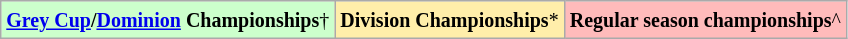<table class="wikitable">
<tr>
<td bgcolor="#CCFFCC"><small><strong><a href='#'>Grey Cup</a>/<a href='#'>Dominion</a> Championships</strong>†</small></td>
<td bgcolor="#FFEEAA"><small><strong>Division Championships</strong>*</small></td>
<td bgcolor="#FFBBBB"><small><strong>Regular season championships</strong>^</small></td>
</tr>
</table>
